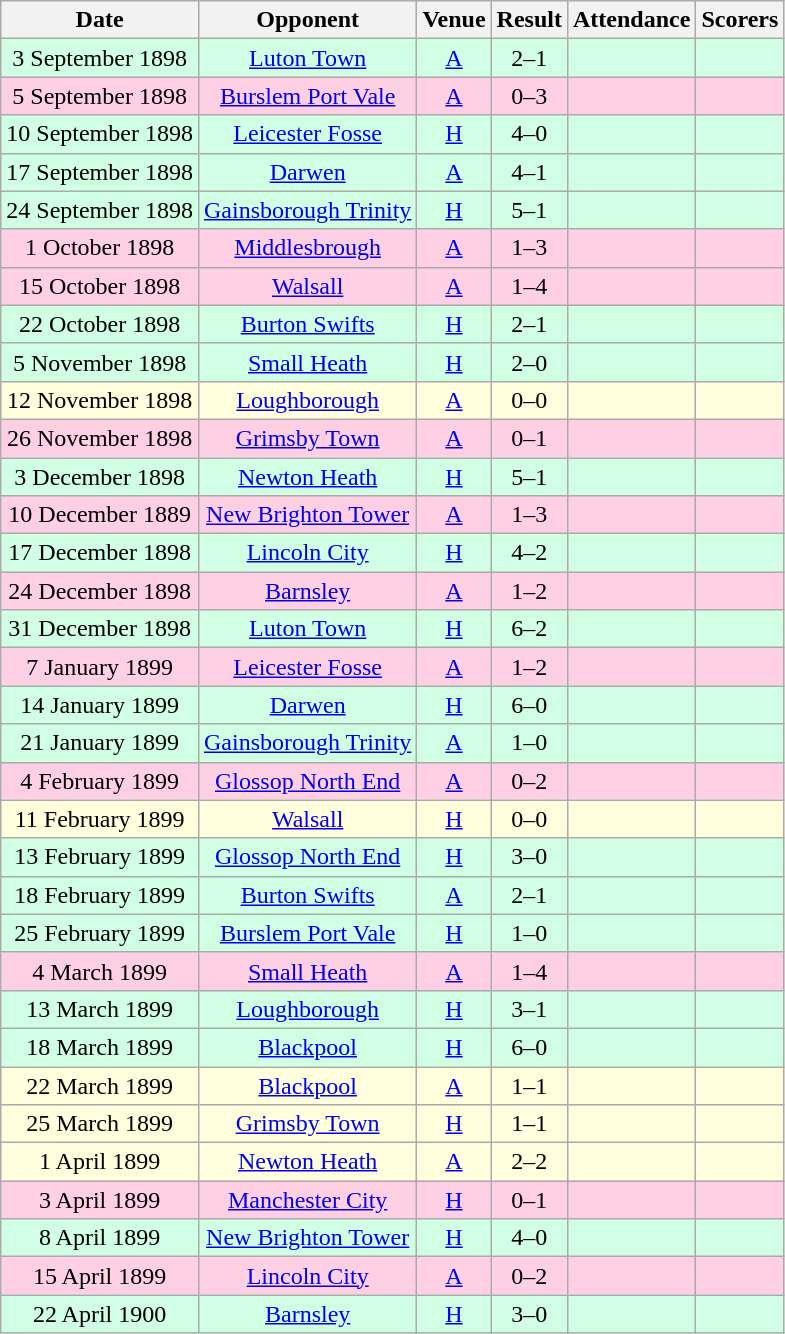<table class="wikitable sortable" style="text-align:center;">
<tr>
<th>Date</th>
<th>Opponent</th>
<th>Venue</th>
<th>Result</th>
<th>Attendance</th>
<th>Scorers</th>
</tr>
<tr style="background:#d0ffe3;">
<td>3 September 1898</td>
<td><a href='#'>Luton Town</a></td>
<td><a href='#'>A</a></td>
<td>2–1</td>
<td></td>
<td></td>
</tr>
<tr style="background:#ffd0e3;">
<td>5 September 1898</td>
<td><a href='#'>Burslem Port Vale</a></td>
<td><a href='#'>A</a></td>
<td>0–3</td>
<td></td>
<td></td>
</tr>
<tr style="background:#d0ffe3;">
<td>10 September 1898</td>
<td><a href='#'>Leicester Fosse</a></td>
<td><a href='#'>H</a></td>
<td>4–0</td>
<td></td>
<td></td>
</tr>
<tr style="background:#d0ffe3;">
<td>17 September 1898</td>
<td><a href='#'>Darwen</a></td>
<td><a href='#'>A</a></td>
<td>4–1</td>
<td></td>
<td></td>
</tr>
<tr style="background:#d0ffe3;">
<td>24 September 1898</td>
<td><a href='#'>Gainsborough Trinity</a></td>
<td><a href='#'>H</a></td>
<td>5–1</td>
<td></td>
<td></td>
</tr>
<tr style="background:#ffd0e3;">
<td>1 October 1898</td>
<td><a href='#'>Middlesbrough</a></td>
<td><a href='#'>A</a></td>
<td>1–3</td>
<td></td>
<td></td>
</tr>
<tr style="background:#ffd0e3;">
<td>15 October 1898</td>
<td><a href='#'>Walsall</a></td>
<td><a href='#'>A</a></td>
<td>1–4</td>
<td></td>
<td></td>
</tr>
<tr style="background:#d0ffe3;">
<td>22 October 1898</td>
<td><a href='#'>Burton Swifts</a></td>
<td><a href='#'>H</a></td>
<td>2–1</td>
<td></td>
<td></td>
</tr>
<tr style="background:#d0ffe3;">
<td>5 November 1898</td>
<td><a href='#'>Small Heath</a></td>
<td><a href='#'>H</a></td>
<td>2–0</td>
<td></td>
<td></td>
</tr>
<tr style="background:#ffffdd;">
<td>12 November 1898</td>
<td><a href='#'>Loughborough</a></td>
<td><a href='#'>A</a></td>
<td>0–0</td>
<td></td>
<td></td>
</tr>
<tr style="background:#ffd0e3;">
<td>26 November 1898</td>
<td><a href='#'>Grimsby Town</a></td>
<td><a href='#'>A</a></td>
<td>0–1</td>
<td></td>
<td></td>
</tr>
<tr style="background:#d0ffe3;">
<td>3 December 1898</td>
<td><a href='#'>Newton Heath</a></td>
<td><a href='#'>H</a></td>
<td>5–1</td>
<td></td>
<td></td>
</tr>
<tr style="background:#ffd0e3;">
<td>10 December 1889</td>
<td><a href='#'>New Brighton Tower</a></td>
<td><a href='#'>A</a></td>
<td>1–3</td>
<td></td>
<td></td>
</tr>
<tr style="background:#d0ffe3;">
<td>17 December 1898</td>
<td><a href='#'>Lincoln City</a></td>
<td><a href='#'>H</a></td>
<td>4–2</td>
<td></td>
<td></td>
</tr>
<tr style="background:#ffd0e3;">
<td>24 December 1898</td>
<td><a href='#'>Barnsley</a></td>
<td><a href='#'>A</a></td>
<td>1–2</td>
<td></td>
<td></td>
</tr>
<tr style="background:#d0ffe3;">
<td>31 December 1898</td>
<td><a href='#'>Luton Town</a></td>
<td><a href='#'>H</a></td>
<td>6–2</td>
<td></td>
<td></td>
</tr>
<tr style="background:#ffd0e3;">
<td>7 January 1899</td>
<td><a href='#'>Leicester Fosse</a></td>
<td><a href='#'>A</a></td>
<td>1–2</td>
<td></td>
<td></td>
</tr>
<tr style="background:#d0ffe3;">
<td>14 January 1899</td>
<td><a href='#'>Darwen</a></td>
<td><a href='#'>H</a></td>
<td>6–0</td>
<td></td>
<td></td>
</tr>
<tr style="background:#d0ffe3;">
<td>21 January 1899</td>
<td><a href='#'>Gainsborough Trinity</a></td>
<td><a href='#'>A</a></td>
<td>1–0</td>
<td></td>
<td></td>
</tr>
<tr style="background:#ffd0e3;">
<td>4 February 1899</td>
<td><a href='#'>Glossop North End</a></td>
<td><a href='#'>A</a></td>
<td>0–2</td>
<td></td>
<td></td>
</tr>
<tr style="background:#ffffdd;">
<td>11 February 1899</td>
<td><a href='#'>Walsall</a></td>
<td><a href='#'>H</a></td>
<td>0–0</td>
<td></td>
<td></td>
</tr>
<tr style="background:#d0ffe3;">
<td>13 February 1899</td>
<td><a href='#'>Glossop North End</a></td>
<td><a href='#'>H</a></td>
<td>3–0</td>
<td></td>
<td></td>
</tr>
<tr style="background:#d0ffe3;">
<td>18 February 1899</td>
<td><a href='#'>Burton Swifts</a></td>
<td><a href='#'>A</a></td>
<td>2–1</td>
<td></td>
<td></td>
</tr>
<tr style="background:#d0ffe3;">
<td>25 February 1899</td>
<td><a href='#'>Burslem Port Vale</a></td>
<td><a href='#'>H</a></td>
<td>1–0</td>
<td></td>
<td></td>
</tr>
<tr style="background:#ffd0e3;">
<td>4 March 1899</td>
<td><a href='#'>Small Heath</a></td>
<td><a href='#'>A</a></td>
<td>1–4</td>
<td></td>
<td></td>
</tr>
<tr style="background:#d0ffe3;">
<td>13 March 1899</td>
<td><a href='#'>Loughborough</a></td>
<td><a href='#'>H</a></td>
<td>3–1</td>
<td></td>
<td></td>
</tr>
<tr style="background:#d0ffe3;">
<td>18 March 1899</td>
<td><a href='#'>Blackpool</a></td>
<td><a href='#'>H</a></td>
<td>6–0</td>
<td></td>
<td></td>
</tr>
<tr style="background:#ffffdd;">
<td>22 March 1899</td>
<td><a href='#'>Blackpool</a></td>
<td><a href='#'>A</a></td>
<td>1–1</td>
<td></td>
<td></td>
</tr>
<tr style="background:#ffffdd;">
<td>25 March 1899</td>
<td><a href='#'>Grimsby Town</a></td>
<td><a href='#'>H</a></td>
<td>1–1</td>
<td></td>
<td></td>
</tr>
<tr style="background:#ffffdd;">
<td>1 April 1899</td>
<td><a href='#'>Newton Heath</a></td>
<td><a href='#'>A</a></td>
<td>2–2</td>
<td></td>
<td></td>
</tr>
<tr style="background:#ffd0e3;">
<td>3 April 1899</td>
<td><a href='#'>Manchester City</a></td>
<td><a href='#'>H</a></td>
<td>0–1</td>
<td></td>
<td></td>
</tr>
<tr style="background:#d0ffe3;">
<td>8 April 1899</td>
<td><a href='#'>New Brighton Tower</a></td>
<td><a href='#'>H</a></td>
<td>4–0</td>
<td></td>
<td></td>
</tr>
<tr style="background:#ffd0e3;">
<td>15 April 1899</td>
<td><a href='#'>Lincoln City</a></td>
<td><a href='#'>A</a></td>
<td>0–2</td>
<td></td>
<td></td>
</tr>
<tr style="background:#d0ffe3;">
<td>22 April 1900</td>
<td><a href='#'>Barnsley</a></td>
<td><a href='#'>H</a></td>
<td>3–0</td>
<td></td>
<td></td>
</tr>
</table>
